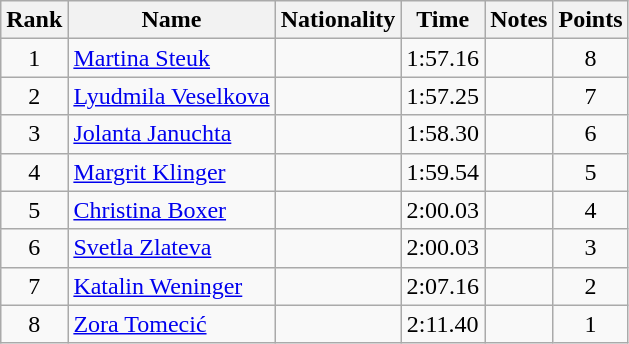<table class="wikitable sortable" style="text-align:center">
<tr>
<th>Rank</th>
<th>Name</th>
<th>Nationality</th>
<th>Time</th>
<th>Notes</th>
<th>Points</th>
</tr>
<tr>
<td>1</td>
<td align=left><a href='#'>Martina Steuk</a></td>
<td align=left></td>
<td>1:57.16</td>
<td></td>
<td>8</td>
</tr>
<tr>
<td>2</td>
<td align=left><a href='#'>Lyudmila Veselkova</a></td>
<td align=left></td>
<td>1:57.25</td>
<td></td>
<td>7</td>
</tr>
<tr>
<td>3</td>
<td align=left><a href='#'>Jolanta Januchta</a></td>
<td align=left></td>
<td>1:58.30</td>
<td></td>
<td>6</td>
</tr>
<tr>
<td>4</td>
<td align=left><a href='#'>Margrit Klinger</a></td>
<td align=left></td>
<td>1:59.54</td>
<td></td>
<td>5</td>
</tr>
<tr>
<td>5</td>
<td align=left><a href='#'>Christina Boxer</a></td>
<td align=left></td>
<td>2:00.03</td>
<td></td>
<td>4</td>
</tr>
<tr>
<td>6</td>
<td align=left><a href='#'>Svetla Zlateva</a></td>
<td align=left></td>
<td>2:00.03</td>
<td></td>
<td>3</td>
</tr>
<tr>
<td>7</td>
<td align=left><a href='#'>Katalin Weninger</a></td>
<td align=left></td>
<td>2:07.16</td>
<td></td>
<td>2</td>
</tr>
<tr>
<td>8</td>
<td align=left><a href='#'>Zora Tomecić</a></td>
<td align=left></td>
<td>2:11.40</td>
<td></td>
<td>1</td>
</tr>
</table>
